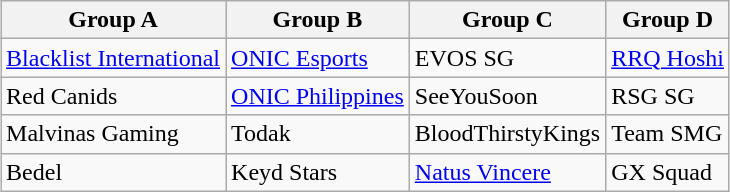<table class="wikitable" style="margin-left: auto; margin-right: auto; border: none;">
<tr>
<th>Group A</th>
<th>Group B</th>
<th>Group C</th>
<th>Group D</th>
</tr>
<tr>
<td> <a href='#'>Blacklist International</a></td>
<td> <a href='#'>ONIC Esports</a></td>
<td> EVOS SG</td>
<td> <a href='#'>RRQ Hoshi</a></td>
</tr>
<tr>
<td> Red Canids</td>
<td> <a href='#'>ONIC Philippines</a></td>
<td> SeeYouSoon</td>
<td> RSG SG</td>
</tr>
<tr>
<td> Malvinas Gaming</td>
<td> Todak</td>
<td> BloodThirstyKings</td>
<td> Team SMG</td>
</tr>
<tr>
<td> Bedel</td>
<td> Keyd Stars</td>
<td> <a href='#'>Natus Vincere</a></td>
<td> GX Squad</td>
</tr>
</table>
